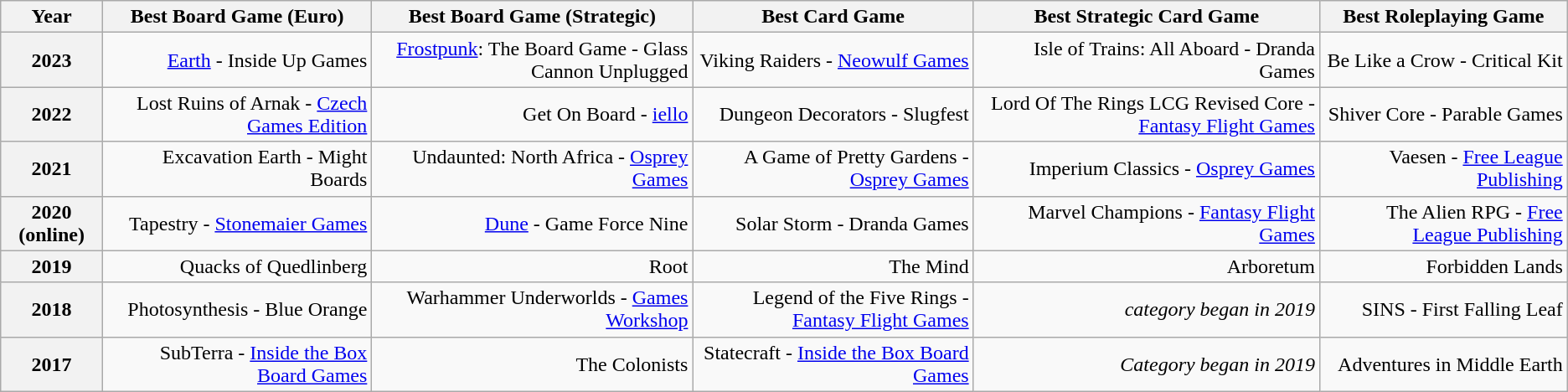<table class="wikitable sortable" style="text-align:right;">
<tr>
<th>Year</th>
<th>Best Board Game (Euro)</th>
<th>Best Board Game (Strategic)</th>
<th>Best Card Game</th>
<th>Best Strategic Card Game</th>
<th>Best Roleplaying Game</th>
</tr>
<tr>
<th>2023</th>
<td><a href='#'>Earth</a> - Inside Up Games</td>
<td><a href='#'>Frostpunk</a>: The Board Game - Glass Cannon Unplugged</td>
<td>Viking Raiders - <a href='#'>Neowulf Games</a></td>
<td>Isle of Trains: All Aboard - Dranda Games</td>
<td>Be Like a Crow - Critical Kit</td>
</tr>
<tr>
<th>2022</th>
<td>Lost Ruins of Arnak - <a href='#'>Czech Games Edition</a></td>
<td>Get On Board - <a href='#'>iello</a></td>
<td>Dungeon Decorators - Slugfest</td>
<td>Lord Of The Rings LCG Revised Core - <a href='#'>Fantasy Flight Games</a></td>
<td>Shiver Core - Parable Games</td>
</tr>
<tr>
<th>2021</th>
<td>Excavation Earth - Might Boards</td>
<td>Undaunted: North Africa - <a href='#'>Osprey Games</a></td>
<td>A Game of Pretty Gardens - <a href='#'>Osprey Games</a></td>
<td>Imperium Classics - <a href='#'>Osprey Games</a></td>
<td>Vaesen - <a href='#'>Free League Publishing</a></td>
</tr>
<tr>
<th>2020 (online)</th>
<td>Tapestry - <a href='#'>Stonemaier Games</a></td>
<td><a href='#'>Dune</a> - Game Force Nine</td>
<td>Solar Storm - Dranda Games</td>
<td>Marvel Champions - <a href='#'>Fantasy Flight Games</a></td>
<td>The Alien RPG - <a href='#'>Free League Publishing</a></td>
</tr>
<tr>
<th>2019 </th>
<td>Quacks of Quedlinberg</td>
<td>Root</td>
<td>The Mind</td>
<td>Arboretum</td>
<td>Forbidden Lands</td>
</tr>
<tr>
<th>2018</th>
<td>Photosynthesis - Blue Orange</td>
<td>Warhammer Underworlds - <a href='#'>Games Workshop</a></td>
<td>Legend of the Five Rings - <a href='#'>Fantasy Flight Games</a></td>
<td><em>category began in 2019</em></td>
<td>SINS - First Falling Leaf</td>
</tr>
<tr>
<th>2017 </th>
<td>SubTerra - <a href='#'>Inside the Box Board Games</a></td>
<td>The Colonists</td>
<td>Statecraft - <a href='#'>Inside the Box Board Games</a></td>
<td><em>Category began in 2019</em></td>
<td>Adventures in Middle Earth</td>
</tr>
</table>
